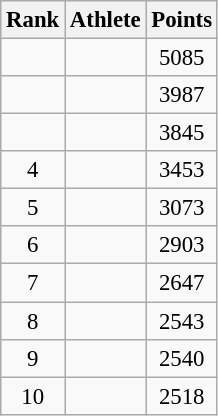<table class="wikitable" style="font-size:95%; text-align:center;">
<tr>
<th>Rank</th>
<th>Athlete</th>
<th>Points</th>
</tr>
<tr>
<td></td>
<td align="left"></td>
<td align="center">5085</td>
</tr>
<tr>
<td></td>
<td align="left"></td>
<td align="center">3987</td>
</tr>
<tr>
<td></td>
<td align="left"></td>
<td align="center">3845</td>
</tr>
<tr>
<td>4</td>
<td align="left"></td>
<td align="center">3453</td>
</tr>
<tr>
<td>5</td>
<td align="left"></td>
<td align="center">3073</td>
</tr>
<tr>
<td>6</td>
<td align="left"></td>
<td align="center">2903</td>
</tr>
<tr>
<td>7</td>
<td align="left"></td>
<td align="center">2647</td>
</tr>
<tr>
<td>8</td>
<td align="left"></td>
<td align="center">2543</td>
</tr>
<tr>
<td>9</td>
<td align="left"></td>
<td align="center">2540</td>
</tr>
<tr>
<td>10</td>
<td align="left"></td>
<td align="center">2518</td>
</tr>
</table>
